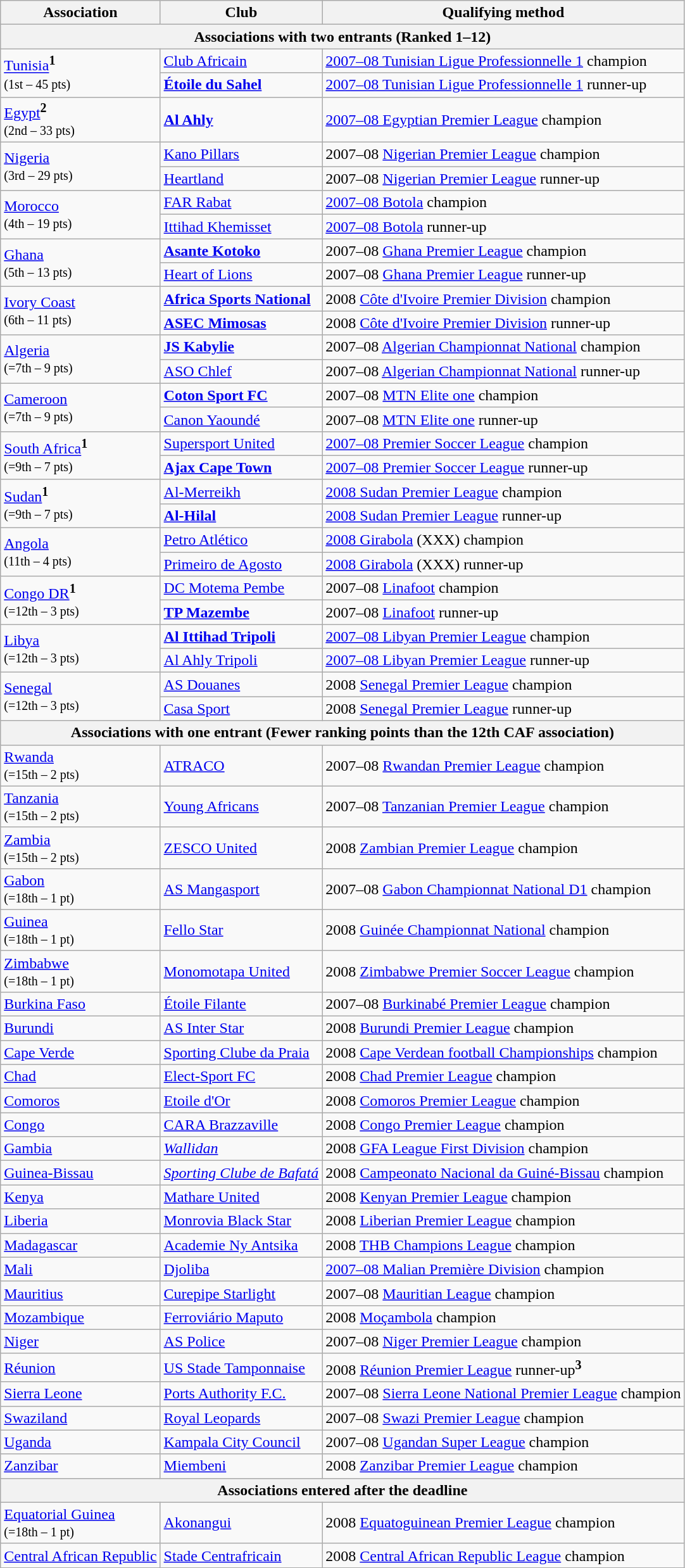<table class="wikitable">
<tr>
<th>Association</th>
<th>Club</th>
<th>Qualifying method</th>
</tr>
<tr>
<th colspan="3">Associations with two entrants (Ranked 1–12)</th>
</tr>
<tr>
<td rowspan="2"> <a href='#'>Tunisia</a><sup><strong>1</strong></sup><br><small>(1st – 45 pts)</small></td>
<td><a href='#'>Club Africain</a></td>
<td><a href='#'>2007–08 Tunisian Ligue Professionnelle 1</a> champion</td>
</tr>
<tr>
<td><strong><a href='#'>Étoile du Sahel</a></strong></td>
<td><a href='#'>2007–08 Tunisian Ligue Professionnelle 1</a> runner-up</td>
</tr>
<tr>
<td rowspan="1"> <a href='#'>Egypt</a><sup><strong>2</strong></sup><br><small>(2nd – 33 pts)</small></td>
<td><strong><a href='#'>Al Ahly</a></strong></td>
<td><a href='#'>2007–08 Egyptian Premier League</a> champion</td>
</tr>
<tr>
<td rowspan="2"> <a href='#'>Nigeria</a><br><small>(3rd – 29 pts)</small></td>
<td><a href='#'>Kano Pillars</a></td>
<td>2007–08 <a href='#'>Nigerian Premier League</a> champion</td>
</tr>
<tr>
<td><a href='#'>Heartland</a></td>
<td>2007–08 <a href='#'>Nigerian Premier League</a> runner-up</td>
</tr>
<tr>
<td rowspan="2"> <a href='#'>Morocco</a><br><small>(4th – 19 pts)</small></td>
<td><a href='#'>FAR Rabat</a></td>
<td><a href='#'>2007–08 Botola</a> champion</td>
</tr>
<tr>
<td><a href='#'>Ittihad Khemisset</a></td>
<td><a href='#'>2007–08 Botola</a> runner-up</td>
</tr>
<tr>
<td rowspan="2"> <a href='#'>Ghana</a><br><small>(5th – 13 pts)</small></td>
<td><strong><a href='#'>Asante Kotoko</a></strong></td>
<td>2007–08 <a href='#'>Ghana Premier League</a> champion</td>
</tr>
<tr>
<td><a href='#'>Heart of Lions</a></td>
<td>2007–08 <a href='#'>Ghana Premier League</a> runner-up</td>
</tr>
<tr>
<td rowspan="2"> <a href='#'>Ivory Coast</a><br><small>(6th – 11 pts)</small></td>
<td><strong><a href='#'>Africa Sports National</a></strong></td>
<td>2008 <a href='#'>Côte d'Ivoire Premier Division</a> champion</td>
</tr>
<tr>
<td><strong><a href='#'>ASEC Mimosas</a></strong></td>
<td>2008 <a href='#'>Côte d'Ivoire Premier Division</a> runner-up</td>
</tr>
<tr>
<td rowspan="2"> <a href='#'>Algeria</a><br><small>(=7th – 9 pts)</small></td>
<td><strong><a href='#'>JS Kabylie</a></strong></td>
<td>2007–08 <a href='#'>Algerian Championnat National</a> champion</td>
</tr>
<tr>
<td><a href='#'>ASO Chlef</a></td>
<td>2007–08 <a href='#'>Algerian Championnat National</a> runner-up</td>
</tr>
<tr>
<td rowspan="2"> <a href='#'>Cameroon</a><br><small>(=7th – 9 pts)</small></td>
<td><strong><a href='#'>Coton Sport FC</a></strong></td>
<td>2007–08 <a href='#'>MTN Elite one</a> champion</td>
</tr>
<tr>
<td><a href='#'>Canon Yaoundé</a></td>
<td>2007–08 <a href='#'>MTN Elite one</a> runner-up</td>
</tr>
<tr>
<td rowspan="2"> <a href='#'>South Africa</a><sup><strong>1</strong></sup><br><small>(=9th – 7 pts)</small></td>
<td><a href='#'>Supersport United</a></td>
<td><a href='#'>2007–08 Premier Soccer League</a> champion</td>
</tr>
<tr>
<td><strong><a href='#'>Ajax Cape Town</a></strong></td>
<td><a href='#'>2007–08 Premier Soccer League</a> runner-up</td>
</tr>
<tr>
<td rowspan="2"> <a href='#'>Sudan</a><sup><strong>1</strong></sup><br><small>(=9th – 7 pts)</small></td>
<td><a href='#'>Al-Merreikh</a></td>
<td><a href='#'>2008 Sudan Premier League</a> champion</td>
</tr>
<tr>
<td><strong><a href='#'>Al-Hilal</a></strong></td>
<td><a href='#'>2008 Sudan Premier League</a> runner-up</td>
</tr>
<tr>
<td rowspan="2"> <a href='#'>Angola</a><br><small>(11th – 4 pts)</small></td>
<td><a href='#'>Petro Atlético</a></td>
<td><a href='#'>2008 Girabola</a> (XXX) champion</td>
</tr>
<tr>
<td><a href='#'>Primeiro de Agosto</a></td>
<td><a href='#'>2008 Girabola</a> (XXX) runner-up</td>
</tr>
<tr>
<td rowspan="2"> <a href='#'>Congo DR</a><sup><strong>1</strong></sup><br><small>(=12th – 3 pts)</small></td>
<td><a href='#'>DC Motema Pembe</a></td>
<td>2007–08 <a href='#'>Linafoot</a> champion</td>
</tr>
<tr>
<td><strong><a href='#'>TP Mazembe</a></strong></td>
<td>2007–08 <a href='#'>Linafoot</a> runner-up</td>
</tr>
<tr>
<td rowspan="2"> <a href='#'>Libya</a><br><small>(=12th – 3 pts)</small></td>
<td><strong><a href='#'>Al Ittihad Tripoli</a></strong></td>
<td><a href='#'>2007–08 Libyan Premier League</a> champion</td>
</tr>
<tr>
<td><a href='#'>Al Ahly Tripoli</a></td>
<td><a href='#'>2007–08 Libyan Premier League</a> runner-up</td>
</tr>
<tr>
<td rowspan="2"> <a href='#'>Senegal</a><br><small>(=12th – 3 pts)</small></td>
<td><a href='#'>AS Douanes</a></td>
<td>2008 <a href='#'>Senegal Premier League</a> champion</td>
</tr>
<tr>
<td><a href='#'>Casa Sport</a></td>
<td>2008 <a href='#'>Senegal Premier League</a> runner-up</td>
</tr>
<tr>
<th colspan="3">Associations with one entrant (Fewer ranking points than the 12th CAF association)</th>
</tr>
<tr>
<td rowspan="1"> <a href='#'>Rwanda</a><br><small>(=15th – 2 pts)</small></td>
<td><a href='#'>ATRACO</a></td>
<td>2007–08 <a href='#'>Rwandan Premier League</a> champion</td>
</tr>
<tr>
<td rowspan="1"> <a href='#'>Tanzania</a><br><small>(=15th – 2 pts)</small></td>
<td><a href='#'>Young Africans</a></td>
<td>2007–08 <a href='#'>Tanzanian Premier League</a> champion</td>
</tr>
<tr>
<td rowspan="1"> <a href='#'>Zambia</a><br><small>(=15th – 2 pts)</small></td>
<td><a href='#'>ZESCO United</a></td>
<td>2008 <a href='#'>Zambian Premier League</a> champion</td>
</tr>
<tr>
<td rowspan="1"> <a href='#'>Gabon</a><br><small>(=18th – 1 pt)</small></td>
<td><a href='#'>AS Mangasport</a></td>
<td>2007–08 <a href='#'>Gabon Championnat National D1</a> champion</td>
</tr>
<tr>
<td rowspan="1"> <a href='#'>Guinea</a><br><small>(=18th – 1 pt)</small></td>
<td><a href='#'>Fello Star</a></td>
<td>2008 <a href='#'>Guinée Championnat National</a> champion</td>
</tr>
<tr>
<td rowspan="1"> <a href='#'>Zimbabwe</a><br><small>(=18th – 1 pt)</small></td>
<td><a href='#'>Monomotapa United</a></td>
<td>2008 <a href='#'>Zimbabwe Premier Soccer League</a> champion</td>
</tr>
<tr>
<td rowspan="1"> <a href='#'>Burkina Faso</a></td>
<td><a href='#'>Étoile Filante</a></td>
<td>2007–08 <a href='#'>Burkinabé Premier League</a> champion</td>
</tr>
<tr>
<td rowspan="1"> <a href='#'>Burundi</a></td>
<td><a href='#'>AS Inter Star</a></td>
<td>2008 <a href='#'>Burundi Premier League</a> champion</td>
</tr>
<tr>
<td rowspan="1"> <a href='#'>Cape Verde</a></td>
<td><a href='#'>Sporting Clube da Praia</a></td>
<td>2008 <a href='#'>Cape Verdean football Championships</a> champion</td>
</tr>
<tr>
<td rowspan="1"> <a href='#'>Chad</a></td>
<td><a href='#'>Elect-Sport FC</a></td>
<td>2008 <a href='#'>Chad Premier League</a> champion</td>
</tr>
<tr>
<td rowspan="1"> <a href='#'>Comoros</a></td>
<td><a href='#'>Etoile d'Or</a></td>
<td>2008 <a href='#'>Comoros Premier League</a> champion</td>
</tr>
<tr>
<td rowspan="1"> <a href='#'>Congo</a></td>
<td><a href='#'>CARA Brazzaville</a></td>
<td>2008 <a href='#'>Congo Premier League</a> champion</td>
</tr>
<tr>
<td rowspan="1"> <a href='#'>Gambia</a></td>
<td><em><a href='#'>Wallidan</a></em></td>
<td>2008 <a href='#'>GFA League First Division</a> champion</td>
</tr>
<tr>
<td rowspan="1"> <a href='#'>Guinea-Bissau</a></td>
<td><em><a href='#'>Sporting Clube de Bafatá</a></em></td>
<td>2008 <a href='#'>Campeonato Nacional da Guiné-Bissau</a> champion</td>
</tr>
<tr>
<td rowspan="1"> <a href='#'>Kenya</a></td>
<td><a href='#'>Mathare United</a></td>
<td>2008 <a href='#'>Kenyan Premier League</a> champion</td>
</tr>
<tr>
<td rowspan="1"> <a href='#'>Liberia</a></td>
<td><a href='#'>Monrovia Black Star</a></td>
<td>2008 <a href='#'>Liberian Premier League</a> champion</td>
</tr>
<tr>
<td rowspan="1"> <a href='#'>Madagascar</a></td>
<td><a href='#'>Academie Ny Antsika</a></td>
<td>2008 <a href='#'>THB Champions League</a> champion</td>
</tr>
<tr>
<td rowspan="1"> <a href='#'>Mali</a></td>
<td><a href='#'>Djoliba</a></td>
<td><a href='#'>2007–08 Malian Première Division</a> champion</td>
</tr>
<tr>
<td rowspan="1"> <a href='#'>Mauritius</a></td>
<td><a href='#'>Curepipe Starlight</a></td>
<td>2007–08 <a href='#'>Mauritian League</a> champion</td>
</tr>
<tr>
<td rowspan="1"> <a href='#'>Mozambique</a></td>
<td><a href='#'>Ferroviário Maputo</a></td>
<td>2008 <a href='#'>Moçambola</a> champion</td>
</tr>
<tr>
<td rowspan="1"> <a href='#'>Niger</a></td>
<td><a href='#'>AS Police</a></td>
<td>2007–08 <a href='#'>Niger Premier League</a> champion</td>
</tr>
<tr>
<td rowspan="1"> <a href='#'>Réunion</a></td>
<td><a href='#'>US Stade Tamponnaise</a></td>
<td>2008 <a href='#'>Réunion Premier League</a> runner-up<sup><strong>3</strong></sup></td>
</tr>
<tr>
<td rowspan="1"> <a href='#'>Sierra Leone</a></td>
<td><a href='#'>Ports Authority F.C.</a></td>
<td>2007–08 <a href='#'>Sierra Leone National Premier League</a> champion</td>
</tr>
<tr>
<td rowspan="1"> <a href='#'>Swaziland</a></td>
<td><a href='#'>Royal Leopards</a></td>
<td>2007–08 <a href='#'>Swazi Premier League</a> champion</td>
</tr>
<tr>
<td rowspan="1"> <a href='#'>Uganda</a></td>
<td><a href='#'>Kampala City Council</a></td>
<td>2007–08 <a href='#'>Ugandan Super League</a> champion</td>
</tr>
<tr>
<td rowspan="1"> <a href='#'>Zanzibar</a></td>
<td><a href='#'>Miembeni</a></td>
<td>2008 <a href='#'>Zanzibar Premier League</a> champion</td>
</tr>
<tr>
<th colspan="3">Associations entered after the deadline</th>
</tr>
<tr>
<td rowspan="1"> <a href='#'>Equatorial Guinea</a><br><small>(=18th – 1 pt)</small></td>
<td><a href='#'>Akonangui</a></td>
<td>2008 <a href='#'>Equatoguinean Premier League</a> champion</td>
</tr>
<tr>
<td rowspan="1"> <a href='#'>Central African Republic</a></td>
<td><a href='#'>Stade Centrafricain</a></td>
<td>2008 <a href='#'>Central African Republic League</a> champion</td>
</tr>
</table>
